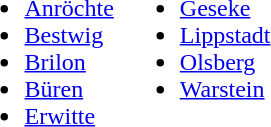<table>
<tr>
<td valign="top"><br><ul><li><a href='#'>Anröchte</a></li><li><a href='#'>Bestwig</a></li><li><a href='#'>Brilon</a></li><li><a href='#'>Büren</a></li><li><a href='#'>Erwitte</a></li></ul></td>
<td valign="top"><br><ul><li><a href='#'>Geseke</a></li><li><a href='#'>Lippstadt</a></li><li><a href='#'>Olsberg</a></li><li><a href='#'>Warstein</a></li></ul></td>
</tr>
</table>
